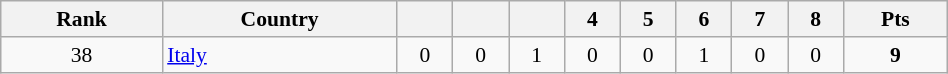<table class="wikitable" style="width:50%; font-size:90%; text-align:center;">
<tr>
<th>Rank</th>
<th>Country</th>
<th></th>
<th></th>
<th></th>
<th>4</th>
<th>5</th>
<th>6</th>
<th>7</th>
<th>8</th>
<th>Pts</th>
</tr>
<tr>
<td>38</td>
<td align=left> <a href='#'>Italy</a></td>
<td>0</td>
<td>0</td>
<td>1</td>
<td>0</td>
<td>0</td>
<td>1</td>
<td>0</td>
<td>0</td>
<td><strong>9</strong></td>
</tr>
</table>
